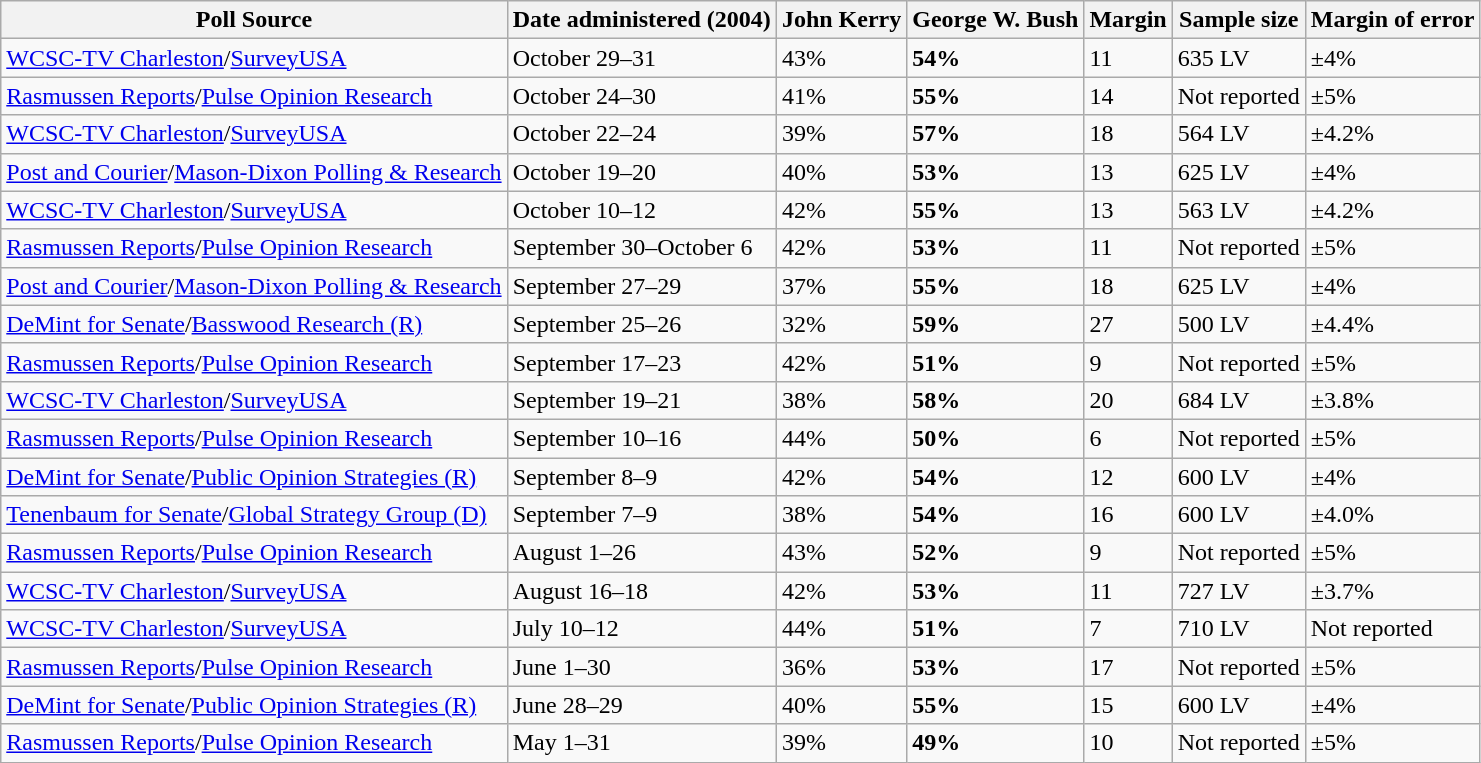<table class="wikitable">
<tr>
<th>Poll Source</th>
<th>Date administered (2004)</th>
<th>John Kerry</th>
<th>George W. Bush</th>
<th>Margin</th>
<th>Sample size</th>
<th>Margin of error</th>
</tr>
<tr>
<td><a href='#'>WCSC-TV Charleston</a>/<a href='#'>SurveyUSA</a></td>
<td>October 29–31</td>
<td>43%</td>
<td><strong>54%</strong></td>
<td>11</td>
<td>635 LV</td>
<td>±4%</td>
</tr>
<tr>
<td><a href='#'>Rasmussen Reports</a>/<a href='#'>Pulse Opinion Research</a></td>
<td>October 24–30</td>
<td>41%</td>
<td><strong>55%</strong></td>
<td>14</td>
<td>Not reported</td>
<td>±5%</td>
</tr>
<tr>
<td><a href='#'>WCSC-TV Charleston</a>/<a href='#'>SurveyUSA</a></td>
<td>October 22–24</td>
<td>39%</td>
<td><strong>57%</strong></td>
<td>18</td>
<td>564 LV</td>
<td>±4.2%</td>
</tr>
<tr>
<td><a href='#'>Post and Courier</a>/<a href='#'>Mason-Dixon Polling & Research</a></td>
<td>October 19–20</td>
<td>40%</td>
<td><strong>53%</strong></td>
<td>13</td>
<td>625 LV</td>
<td>±4%</td>
</tr>
<tr>
<td><a href='#'>WCSC-TV Charleston</a>/<a href='#'>SurveyUSA</a></td>
<td>October 10–12</td>
<td>42%</td>
<td><strong>55%</strong></td>
<td>13</td>
<td>563 LV</td>
<td>±4.2%</td>
</tr>
<tr>
<td><a href='#'>Rasmussen Reports</a>/<a href='#'>Pulse Opinion Research</a></td>
<td>September 30–October 6</td>
<td>42%</td>
<td><strong>53%</strong></td>
<td>11</td>
<td>Not reported</td>
<td>±5%</td>
</tr>
<tr>
<td><a href='#'>Post and Courier</a>/<a href='#'>Mason-Dixon Polling & Research</a></td>
<td>September 27–29</td>
<td>37%</td>
<td><strong>55%</strong></td>
<td>18</td>
<td>625 LV</td>
<td>±4%</td>
</tr>
<tr>
<td><a href='#'>DeMint for Senate</a>/<a href='#'>Basswood Research (R)</a></td>
<td>September 25–26</td>
<td>32%</td>
<td><strong>59%</strong></td>
<td>27</td>
<td>500 LV</td>
<td>±4.4%</td>
</tr>
<tr>
<td><a href='#'>Rasmussen Reports</a>/<a href='#'>Pulse Opinion Research</a></td>
<td>September 17–23</td>
<td>42%</td>
<td><strong>51%</strong></td>
<td>9</td>
<td>Not reported</td>
<td>±5%</td>
</tr>
<tr>
<td><a href='#'>WCSC-TV Charleston</a>/<a href='#'>SurveyUSA</a></td>
<td>September 19–21</td>
<td>38%</td>
<td><strong>58%</strong></td>
<td>20</td>
<td>684 LV</td>
<td>±3.8%</td>
</tr>
<tr>
<td><a href='#'>Rasmussen Reports</a>/<a href='#'>Pulse Opinion Research</a></td>
<td>September 10–16</td>
<td>44%</td>
<td><strong>50%</strong></td>
<td>6</td>
<td>Not reported</td>
<td>±5%</td>
</tr>
<tr>
<td><a href='#'>DeMint for Senate</a>/<a href='#'>Public Opinion Strategies (R)</a></td>
<td>September 8–9</td>
<td>42%</td>
<td><strong>54%</strong></td>
<td>12</td>
<td>600 LV</td>
<td>±4%</td>
</tr>
<tr>
<td><a href='#'>Tenenbaum for Senate</a>/<a href='#'>Global Strategy Group (D)</a></td>
<td>September 7–9</td>
<td>38%</td>
<td><strong>54%</strong></td>
<td>16</td>
<td>600 LV</td>
<td>±4.0%</td>
</tr>
<tr>
<td><a href='#'>Rasmussen Reports</a>/<a href='#'>Pulse Opinion Research</a></td>
<td>August 1–26</td>
<td>43%</td>
<td><strong>52%</strong></td>
<td>9</td>
<td>Not reported</td>
<td>±5%</td>
</tr>
<tr>
<td><a href='#'>WCSC-TV Charleston</a>/<a href='#'>SurveyUSA</a></td>
<td>August 16–18</td>
<td>42%</td>
<td><strong>53%</strong></td>
<td>11</td>
<td>727 LV</td>
<td>±3.7%</td>
</tr>
<tr>
<td><a href='#'>WCSC-TV Charleston</a>/<a href='#'>SurveyUSA</a></td>
<td>July 10–12</td>
<td>44%</td>
<td><strong>51%</strong></td>
<td>7</td>
<td>710 LV</td>
<td>Not reported</td>
</tr>
<tr>
<td><a href='#'>Rasmussen Reports</a>/<a href='#'>Pulse Opinion Research</a></td>
<td>June 1–30</td>
<td>36%</td>
<td><strong>53%</strong></td>
<td>17</td>
<td>Not reported</td>
<td>±5%</td>
</tr>
<tr>
<td><a href='#'>DeMint for Senate</a>/<a href='#'>Public Opinion Strategies (R)</a></td>
<td>June 28–29</td>
<td>40%</td>
<td><strong>55%</strong></td>
<td>15</td>
<td>600 LV</td>
<td>±4%</td>
</tr>
<tr>
<td><a href='#'>Rasmussen Reports</a>/<a href='#'>Pulse Opinion Research</a></td>
<td>May 1–31</td>
<td>39%</td>
<td><strong>49%</strong></td>
<td>10</td>
<td>Not reported</td>
<td>±5%</td>
</tr>
</table>
